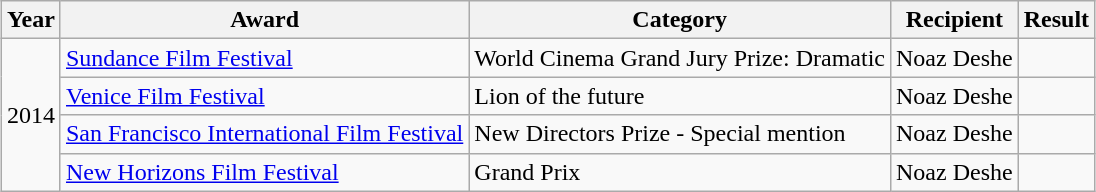<table class="wikitable sortable" style="margin:1em auto;">
<tr>
<th>Year</th>
<th>Award</th>
<th>Category</th>
<th>Recipient</th>
<th>Result</th>
</tr>
<tr>
<td rowspan="4">2014</td>
<td><a href='#'>Sundance Film Festival</a></td>
<td>World Cinema Grand Jury Prize: Dramatic</td>
<td>Noaz Deshe</td>
<td></td>
</tr>
<tr>
<td><a href='#'>Venice Film Festival</a></td>
<td>Lion of the future</td>
<td>Noaz Deshe</td>
<td></td>
</tr>
<tr>
<td><a href='#'>San Francisco International Film Festival</a></td>
<td>New Directors Prize - Special mention</td>
<td>Noaz Deshe</td>
<td></td>
</tr>
<tr>
<td><a href='#'>New Horizons Film Festival</a></td>
<td>Grand Prix</td>
<td>Noaz Deshe</td>
<td></td>
</tr>
</table>
